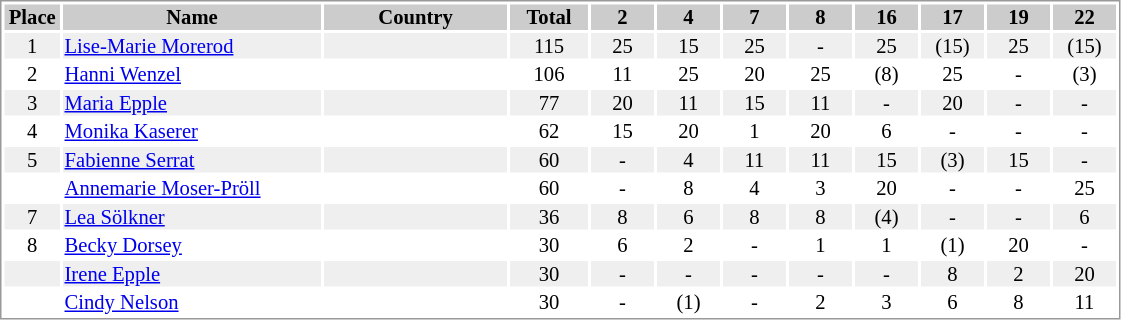<table border="0" style="border: 1px solid #999; background-color:#FFFFFF; text-align:center; font-size:86%; line-height:15px;">
<tr align="center" bgcolor="#CCCCCC">
<th width=35>Place</th>
<th width=170>Name</th>
<th width=120>Country</th>
<th width=50>Total</th>
<th width=40>2</th>
<th width=40>4</th>
<th width=40>7</th>
<th width=40>8</th>
<th width=40>16</th>
<th width=40>17</th>
<th width=40>19</th>
<th width=40>22</th>
</tr>
<tr bgcolor="#EFEFEF">
<td>1</td>
<td align="left"><a href='#'>Lise-Marie Morerod</a></td>
<td align="left"></td>
<td>115</td>
<td>25</td>
<td>15</td>
<td>25</td>
<td>-</td>
<td>25</td>
<td>(15)</td>
<td>25</td>
<td>(15)</td>
</tr>
<tr>
<td>2</td>
<td align="left"><a href='#'>Hanni Wenzel</a></td>
<td align="left"></td>
<td>106</td>
<td>11</td>
<td>25</td>
<td>20</td>
<td>25</td>
<td>(8)</td>
<td>25</td>
<td>-</td>
<td>(3)</td>
</tr>
<tr bgcolor="#EFEFEF">
<td>3</td>
<td align="left"><a href='#'>Maria Epple</a></td>
<td align="left"></td>
<td>77</td>
<td>20</td>
<td>11</td>
<td>15</td>
<td>11</td>
<td>-</td>
<td>20</td>
<td>-</td>
<td>-</td>
</tr>
<tr>
<td>4</td>
<td align="left"><a href='#'>Monika Kaserer</a></td>
<td align="left"></td>
<td>62</td>
<td>15</td>
<td>20</td>
<td>1</td>
<td>20</td>
<td>6</td>
<td>-</td>
<td>-</td>
<td>-</td>
</tr>
<tr bgcolor="#EFEFEF">
<td>5</td>
<td align="left"><a href='#'>Fabienne Serrat</a></td>
<td align="left"></td>
<td>60</td>
<td>-</td>
<td>4</td>
<td>11</td>
<td>11</td>
<td>15</td>
<td>(3)</td>
<td>15</td>
<td>-</td>
</tr>
<tr>
<td></td>
<td align="left"><a href='#'>Annemarie Moser-Pröll</a></td>
<td align="left"></td>
<td>60</td>
<td>-</td>
<td>8</td>
<td>4</td>
<td>3</td>
<td>20</td>
<td>-</td>
<td>-</td>
<td>25</td>
</tr>
<tr bgcolor="#EFEFEF">
<td>7</td>
<td align="left"><a href='#'>Lea Sölkner</a></td>
<td align="left"></td>
<td>36</td>
<td>8</td>
<td>6</td>
<td>8</td>
<td>8</td>
<td>(4)</td>
<td>-</td>
<td>-</td>
<td>6</td>
</tr>
<tr>
<td>8</td>
<td align="left"><a href='#'>Becky Dorsey</a></td>
<td align="left"></td>
<td>30</td>
<td>6</td>
<td>2</td>
<td>-</td>
<td>1</td>
<td>1</td>
<td>(1)</td>
<td>20</td>
<td>-</td>
</tr>
<tr bgcolor="#EFEFEF">
<td></td>
<td align="left"><a href='#'>Irene Epple</a></td>
<td align="left"></td>
<td>30</td>
<td>-</td>
<td>-</td>
<td>-</td>
<td>-</td>
<td>-</td>
<td>8</td>
<td>2</td>
<td>20</td>
</tr>
<tr>
<td></td>
<td align="left"><a href='#'>Cindy Nelson</a></td>
<td align="left"></td>
<td>30</td>
<td>-</td>
<td>(1)</td>
<td>-</td>
<td>2</td>
<td>3</td>
<td>6</td>
<td>8</td>
<td>11</td>
</tr>
</table>
